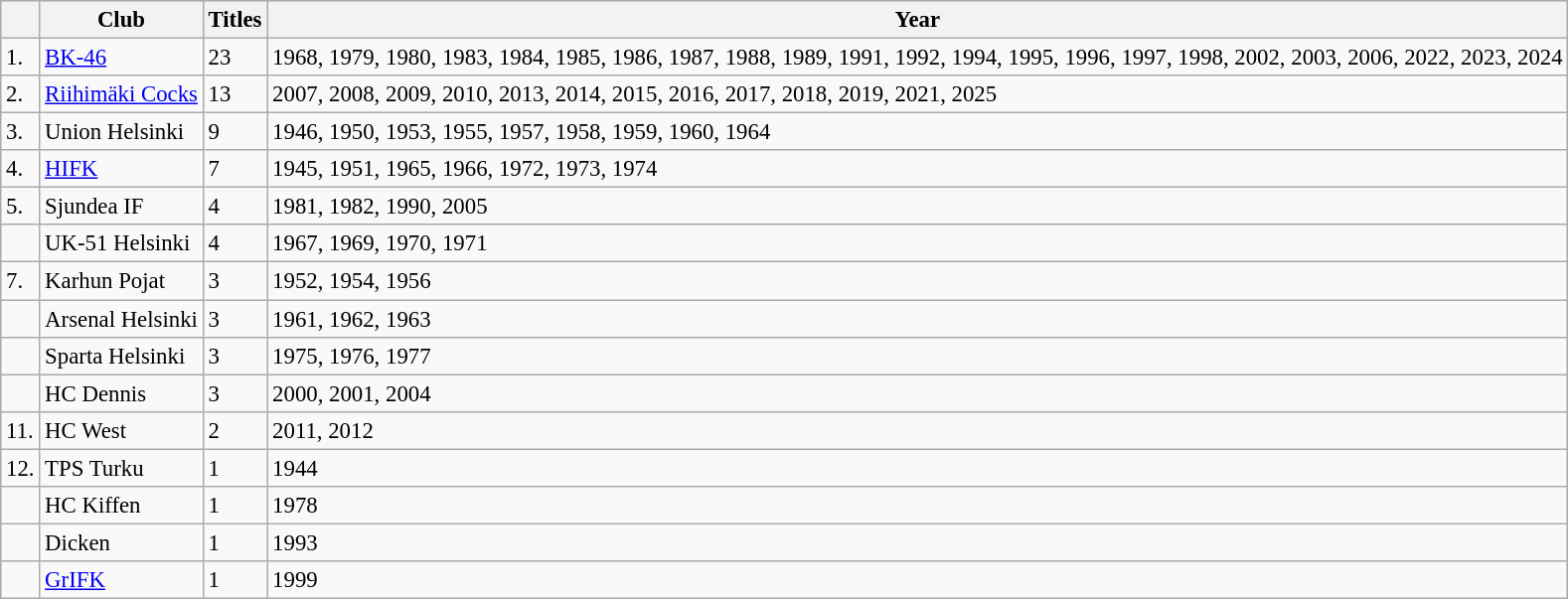<table class="wikitable sortable" style="font-size:95%;">
<tr style="background:#e9e9e9">
<th></th>
<th>Club</th>
<th>Titles</th>
<th>Year</th>
</tr>
<tr>
<td>1.</td>
<td><a href='#'>BK-46</a></td>
<td>23</td>
<td>1968, 1979, 1980, 1983, 1984, 1985, 1986, 1987, 1988, 1989, 1991, 1992, 1994, 1995, 1996, 1997, 1998, 2002, 2003, 2006, 2022, 2023, 2024</td>
</tr>
<tr>
<td>2.</td>
<td><a href='#'>Riihimäki Cocks</a></td>
<td>13</td>
<td>2007, 2008, 2009, 2010, 2013, 2014, 2015, 2016, 2017, 2018, 2019, 2021, 2025</td>
</tr>
<tr>
<td>3.</td>
<td>Union Helsinki</td>
<td>9</td>
<td>1946, 1950, 1953, 1955, 1957, 1958, 1959, 1960, 1964</td>
</tr>
<tr>
<td>4.</td>
<td><a href='#'>HIFK</a></td>
<td>7</td>
<td>1945, 1951, 1965, 1966, 1972, 1973, 1974</td>
</tr>
<tr>
<td>5.</td>
<td>Sjundea IF</td>
<td>4</td>
<td>1981, 1982, 1990, 2005</td>
</tr>
<tr>
<td></td>
<td>UK-51 Helsinki</td>
<td>4</td>
<td>1967, 1969, 1970, 1971</td>
</tr>
<tr>
<td>7.</td>
<td>Karhun Pojat</td>
<td>3</td>
<td>1952, 1954, 1956</td>
</tr>
<tr>
<td></td>
<td>Arsenal Helsinki</td>
<td>3</td>
<td>1961, 1962, 1963</td>
</tr>
<tr>
<td></td>
<td>Sparta Helsinki</td>
<td>3</td>
<td>1975, 1976, 1977</td>
</tr>
<tr>
<td></td>
<td>HC Dennis</td>
<td>3</td>
<td>2000, 2001, 2004</td>
</tr>
<tr>
<td>11.</td>
<td>HC West</td>
<td>2</td>
<td>2011, 2012</td>
</tr>
<tr>
<td>12.</td>
<td>TPS Turku</td>
<td>1</td>
<td>1944</td>
</tr>
<tr>
<td></td>
<td>HC Kiffen</td>
<td>1</td>
<td>1978</td>
</tr>
<tr>
<td></td>
<td>Dicken</td>
<td>1</td>
<td>1993</td>
</tr>
<tr>
<td></td>
<td><a href='#'>GrIFK</a></td>
<td>1</td>
<td>1999</td>
</tr>
</table>
